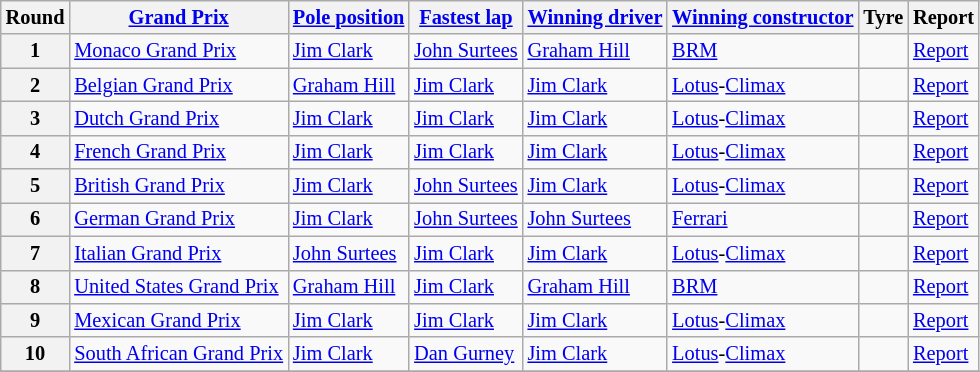<table class="wikitable" style="font-size:85%">
<tr>
<th>Round</th>
<th><a href='#'>Grand Prix</a></th>
<th><a href='#'>Pole position</a></th>
<th><a href='#'>Fastest lap</a></th>
<th><a href='#'>Winning driver</a></th>
<th><a href='#'>Winning constructor</a></th>
<th>Tyre</th>
<th>Report</th>
</tr>
<tr>
<th>1</th>
<td> <a href='#'>Monaco Grand Prix</a></td>
<td> <a href='#'>Jim Clark</a></td>
<td> <a href='#'>John Surtees</a></td>
<td> <a href='#'>Graham Hill</a></td>
<td> <a href='#'>BRM</a></td>
<td></td>
<td><a href='#'>Report</a></td>
</tr>
<tr>
<th>2</th>
<td> <a href='#'>Belgian Grand Prix</a></td>
<td> <a href='#'>Graham Hill</a></td>
<td> <a href='#'>Jim Clark</a></td>
<td> <a href='#'>Jim Clark</a></td>
<td> <a href='#'>Lotus</a>-<a href='#'>Climax</a></td>
<td></td>
<td><a href='#'>Report</a></td>
</tr>
<tr>
<th>3</th>
<td> <a href='#'>Dutch Grand Prix</a></td>
<td> <a href='#'>Jim Clark</a></td>
<td> <a href='#'>Jim Clark</a></td>
<td> <a href='#'>Jim Clark</a></td>
<td> <a href='#'>Lotus</a>-<a href='#'>Climax</a></td>
<td></td>
<td><a href='#'>Report</a></td>
</tr>
<tr>
<th>4</th>
<td> <a href='#'>French Grand Prix</a></td>
<td> <a href='#'>Jim Clark</a></td>
<td> <a href='#'>Jim Clark</a></td>
<td> <a href='#'>Jim Clark</a></td>
<td> <a href='#'>Lotus</a>-<a href='#'>Climax</a></td>
<td></td>
<td><a href='#'>Report</a></td>
</tr>
<tr>
<th>5</th>
<td> <a href='#'>British Grand Prix</a></td>
<td> <a href='#'>Jim Clark</a></td>
<td> <a href='#'>John Surtees</a></td>
<td> <a href='#'>Jim Clark</a></td>
<td> <a href='#'>Lotus</a>-<a href='#'>Climax</a></td>
<td></td>
<td><a href='#'>Report</a></td>
</tr>
<tr>
<th>6</th>
<td> <a href='#'>German Grand Prix</a></td>
<td> <a href='#'>Jim Clark</a></td>
<td> <a href='#'>John Surtees</a></td>
<td> <a href='#'>John Surtees</a></td>
<td> <a href='#'>Ferrari</a></td>
<td></td>
<td><a href='#'>Report</a></td>
</tr>
<tr>
<th>7</th>
<td> <a href='#'>Italian Grand Prix</a></td>
<td> <a href='#'>John Surtees</a></td>
<td> <a href='#'>Jim Clark</a></td>
<td> <a href='#'>Jim Clark</a></td>
<td> <a href='#'>Lotus</a>-<a href='#'>Climax</a></td>
<td></td>
<td><a href='#'>Report</a></td>
</tr>
<tr>
<th>8</th>
<td> <a href='#'>United States Grand Prix</a></td>
<td> <a href='#'>Graham Hill</a></td>
<td> <a href='#'>Jim Clark</a></td>
<td> <a href='#'>Graham Hill</a></td>
<td> <a href='#'>BRM</a></td>
<td></td>
<td><a href='#'>Report</a></td>
</tr>
<tr>
<th>9</th>
<td> <a href='#'>Mexican Grand Prix</a></td>
<td> <a href='#'>Jim Clark</a></td>
<td> <a href='#'>Jim Clark</a></td>
<td> <a href='#'>Jim Clark</a></td>
<td> <a href='#'>Lotus</a>-<a href='#'>Climax</a></td>
<td></td>
<td><a href='#'>Report</a></td>
</tr>
<tr>
<th>10</th>
<td> <a href='#'>South African Grand Prix</a></td>
<td> <a href='#'>Jim Clark</a></td>
<td> <a href='#'>Dan Gurney</a></td>
<td> <a href='#'>Jim Clark</a></td>
<td> <a href='#'>Lotus</a>-<a href='#'>Climax</a></td>
<td></td>
<td><a href='#'>Report</a></td>
</tr>
<tr>
</tr>
</table>
